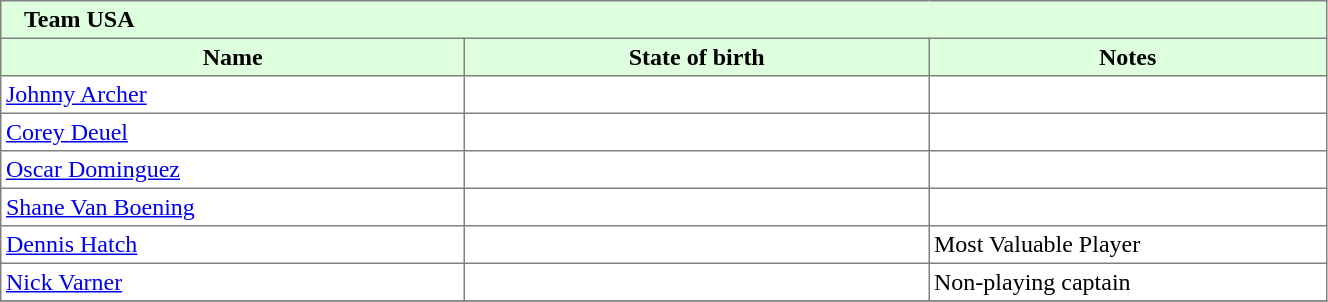<table border="1" cellpadding="3" width="70%" style="border-collapse: collapse;">
<tr bgcolor="#ddffdd">
<td colspan=3>   <strong>Team USA</strong></td>
</tr>
<tr bgcolor="#ddffdd">
<th width=35%>Name</th>
<th width=35%>State of birth</th>
<th width=30%%>Notes</th>
</tr>
<tr>
<td><a href='#'>Johnny Archer</a></td>
<td></td>
<td></td>
</tr>
<tr>
<td><a href='#'>Corey Deuel</a></td>
<td></td>
<td></td>
</tr>
<tr>
<td><a href='#'>Oscar Dominguez</a></td>
<td></td>
<td></td>
</tr>
<tr>
<td><a href='#'>Shane Van Boening</a></td>
<td></td>
<td></td>
</tr>
<tr>
<td><a href='#'>Dennis Hatch</a></td>
<td></td>
<td>Most Valuable Player</td>
</tr>
<tr>
<td><a href='#'>Nick Varner</a></td>
<td></td>
<td>Non-playing captain</td>
</tr>
<tr>
</tr>
</table>
